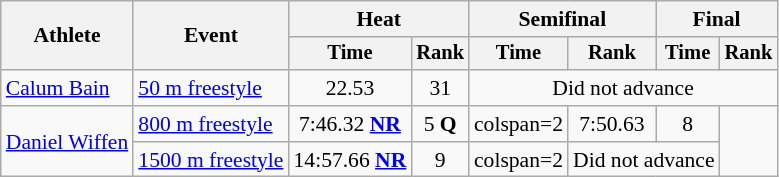<table class="wikitable" style="text-align:center; font-size:90%">
<tr>
<th rowspan="2">Athlete</th>
<th rowspan="2">Event</th>
<th colspan="2">Heat</th>
<th colspan="2">Semifinal</th>
<th colspan="2">Final</th>
</tr>
<tr style="font-size:95%">
<th>Time</th>
<th>Rank</th>
<th>Time</th>
<th>Rank</th>
<th>Time</th>
<th>Rank</th>
</tr>
<tr>
<td align=left rowspan=1><a href='#'>Calum Bain</a></td>
<td align=left><a href='#'>50 m freestyle</a></td>
<td>22.53</td>
<td>31</td>
<td colspan="4">Did not advance</td>
</tr>
<tr>
<td align=left rowspan=2><a href='#'>Daniel Wiffen</a></td>
<td align=left><a href='#'>800 m freestyle</a></td>
<td>7:46.32 <strong><a href='#'>NR</a></strong></td>
<td>5 <strong>Q</strong></td>
<td>colspan=2 </td>
<td>7:50.63</td>
<td>8</td>
</tr>
<tr>
<td align=left><a href='#'>1500 m freestyle</a></td>
<td>14:57.66 <strong><a href='#'>NR</a></strong></td>
<td>9</td>
<td>colspan=2 </td>
<td colspan=2>Did not advance</td>
</tr>
</table>
